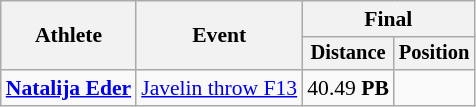<table class=wikitable style="font-size:90%">
<tr>
<th rowspan="2">Athlete</th>
<th rowspan="2">Event</th>
<th colspan="2">Final</th>
</tr>
<tr style="font-size:95%">
<th>Distance</th>
<th>Position</th>
</tr>
<tr align=center>
<td align=left><strong><a href='#'>Natalija Eder</a></strong></td>
<td align=left><a href='#'>Javelin throw F13</a></td>
<td>40.49 <strong>PB</strong></td>
<td></td>
</tr>
</table>
